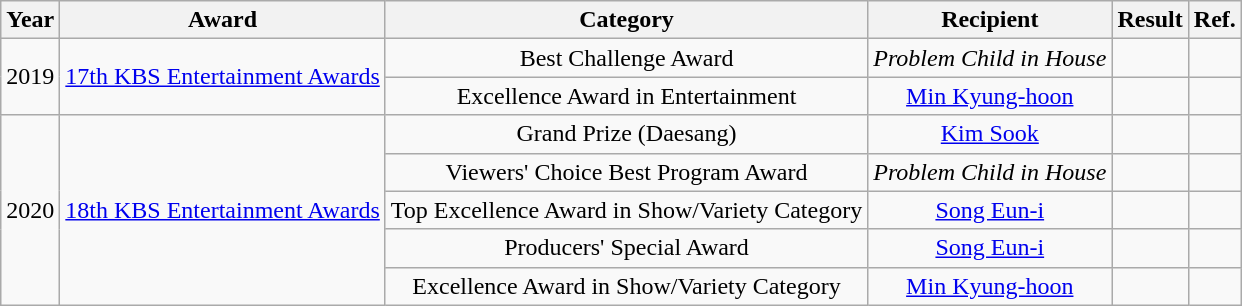<table class="wikitable" style="text-align: center;">
<tr>
<th>Year</th>
<th>Award</th>
<th>Category</th>
<th>Recipient</th>
<th>Result</th>
<th>Ref.</th>
</tr>
<tr>
<td rowspan=2>2019</td>
<td rowspan=2><a href='#'>17th KBS Entertainment Awards</a></td>
<td>Best Challenge Award</td>
<td><em>Problem Child in House</em></td>
<td></td>
<td></td>
</tr>
<tr>
<td>Excellence Award in Entertainment</td>
<td><a href='#'>Min Kyung-hoon</a></td>
<td></td>
<td></td>
</tr>
<tr>
<td rowspan=5>2020</td>
<td rowspan=5><a href='#'>18th KBS Entertainment Awards</a></td>
<td>Grand Prize (Daesang)</td>
<td><a href='#'>Kim Sook</a></td>
<td></td>
<td></td>
</tr>
<tr>
<td>Viewers' Choice Best Program Award</td>
<td><em>Problem Child in House</em></td>
<td></td>
<td></td>
</tr>
<tr>
<td>Top Excellence Award in Show/Variety Category</td>
<td><a href='#'>Song Eun-i</a></td>
<td></td>
<td></td>
</tr>
<tr>
<td>Producers' Special Award</td>
<td><a href='#'>Song Eun-i</a></td>
<td></td>
<td></td>
</tr>
<tr>
<td>Excellence Award in Show/Variety Category</td>
<td><a href='#'>Min Kyung-hoon</a></td>
<td></td>
<td></td>
</tr>
</table>
